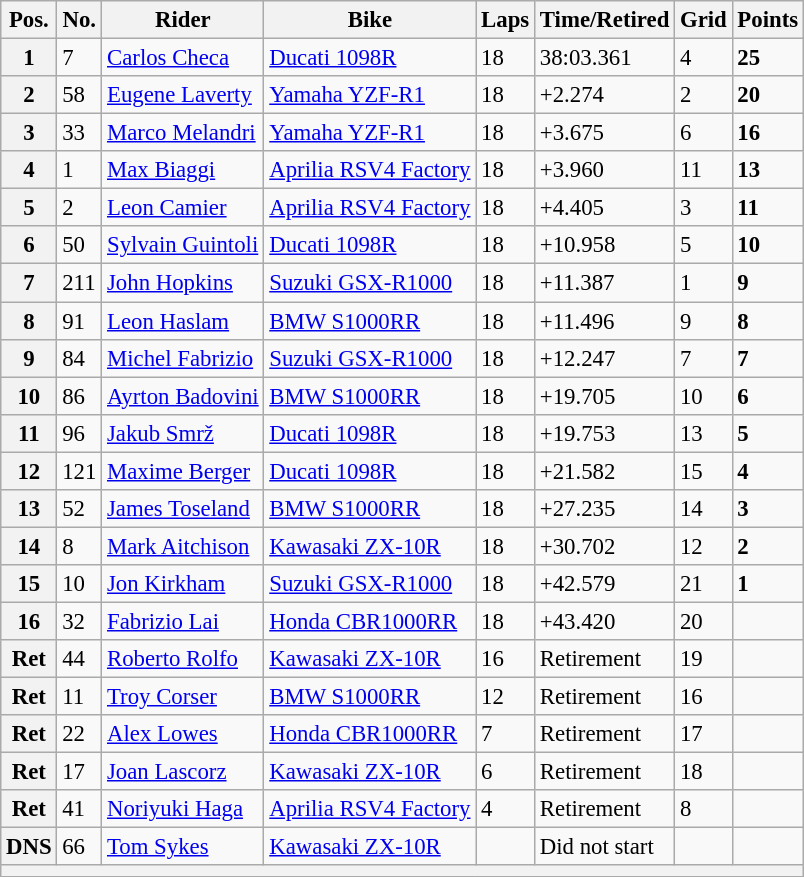<table class="wikitable" style="font-size: 95%;">
<tr>
<th>Pos.</th>
<th>No.</th>
<th>Rider</th>
<th>Bike</th>
<th>Laps</th>
<th>Time/Retired</th>
<th>Grid</th>
<th>Points</th>
</tr>
<tr>
<th>1</th>
<td>7</td>
<td> <a href='#'>Carlos Checa</a></td>
<td><a href='#'>Ducati 1098R</a></td>
<td>18</td>
<td>38:03.361</td>
<td>4</td>
<td><strong>25</strong></td>
</tr>
<tr>
<th>2</th>
<td>58</td>
<td> <a href='#'>Eugene Laverty</a></td>
<td><a href='#'>Yamaha YZF-R1</a></td>
<td>18</td>
<td>+2.274</td>
<td>2</td>
<td><strong>20</strong></td>
</tr>
<tr>
<th>3</th>
<td>33</td>
<td> <a href='#'>Marco Melandri</a></td>
<td><a href='#'>Yamaha YZF-R1</a></td>
<td>18</td>
<td>+3.675</td>
<td>6</td>
<td><strong>16</strong></td>
</tr>
<tr>
<th>4</th>
<td>1</td>
<td> <a href='#'>Max Biaggi</a></td>
<td><a href='#'>Aprilia RSV4 Factory</a></td>
<td>18</td>
<td>+3.960</td>
<td>11</td>
<td><strong>13</strong></td>
</tr>
<tr>
<th>5</th>
<td>2</td>
<td> <a href='#'>Leon Camier</a></td>
<td><a href='#'>Aprilia RSV4 Factory</a></td>
<td>18</td>
<td>+4.405</td>
<td>3</td>
<td><strong>11</strong></td>
</tr>
<tr>
<th>6</th>
<td>50</td>
<td> <a href='#'>Sylvain Guintoli</a></td>
<td><a href='#'>Ducati 1098R</a></td>
<td>18</td>
<td>+10.958</td>
<td>5</td>
<td><strong>10</strong></td>
</tr>
<tr>
<th>7</th>
<td>211</td>
<td> <a href='#'>John Hopkins</a></td>
<td><a href='#'>Suzuki GSX-R1000</a></td>
<td>18</td>
<td>+11.387</td>
<td>1</td>
<td><strong>9</strong></td>
</tr>
<tr>
<th>8</th>
<td>91</td>
<td> <a href='#'>Leon Haslam</a></td>
<td><a href='#'>BMW S1000RR</a></td>
<td>18</td>
<td>+11.496</td>
<td>9</td>
<td><strong>8</strong></td>
</tr>
<tr>
<th>9</th>
<td>84</td>
<td> <a href='#'>Michel Fabrizio</a></td>
<td><a href='#'>Suzuki GSX-R1000</a></td>
<td>18</td>
<td>+12.247</td>
<td>7</td>
<td><strong>7</strong></td>
</tr>
<tr>
<th>10</th>
<td>86</td>
<td> <a href='#'>Ayrton Badovini</a></td>
<td><a href='#'>BMW S1000RR</a></td>
<td>18</td>
<td>+19.705</td>
<td>10</td>
<td><strong>6</strong></td>
</tr>
<tr>
<th>11</th>
<td>96</td>
<td> <a href='#'>Jakub Smrž</a></td>
<td><a href='#'>Ducati 1098R</a></td>
<td>18</td>
<td>+19.753</td>
<td>13</td>
<td><strong>5</strong></td>
</tr>
<tr>
<th>12</th>
<td>121</td>
<td> <a href='#'>Maxime Berger</a></td>
<td><a href='#'>Ducati 1098R</a></td>
<td>18</td>
<td>+21.582</td>
<td>15</td>
<td><strong>4</strong></td>
</tr>
<tr>
<th>13</th>
<td>52</td>
<td> <a href='#'>James Toseland</a></td>
<td><a href='#'>BMW S1000RR</a></td>
<td>18</td>
<td>+27.235</td>
<td>14</td>
<td><strong>3</strong></td>
</tr>
<tr>
<th>14</th>
<td>8</td>
<td> <a href='#'>Mark Aitchison</a></td>
<td><a href='#'>Kawasaki ZX-10R</a></td>
<td>18</td>
<td>+30.702</td>
<td>12</td>
<td><strong>2</strong></td>
</tr>
<tr>
<th>15</th>
<td>10</td>
<td> <a href='#'>Jon Kirkham</a></td>
<td><a href='#'>Suzuki GSX-R1000</a></td>
<td>18</td>
<td>+42.579</td>
<td>21</td>
<td><strong>1</strong></td>
</tr>
<tr>
<th>16</th>
<td>32</td>
<td> <a href='#'>Fabrizio Lai</a></td>
<td><a href='#'>Honda CBR1000RR</a></td>
<td>18</td>
<td>+43.420</td>
<td>20</td>
<td></td>
</tr>
<tr>
<th>Ret</th>
<td>44</td>
<td> <a href='#'>Roberto Rolfo</a></td>
<td><a href='#'>Kawasaki ZX-10R</a></td>
<td>16</td>
<td>Retirement</td>
<td>19</td>
<td></td>
</tr>
<tr>
<th>Ret</th>
<td>11</td>
<td> <a href='#'>Troy Corser</a></td>
<td><a href='#'>BMW S1000RR</a></td>
<td>12</td>
<td>Retirement</td>
<td>16</td>
<td></td>
</tr>
<tr>
<th>Ret</th>
<td>22</td>
<td> <a href='#'>Alex Lowes</a></td>
<td><a href='#'>Honda CBR1000RR</a></td>
<td>7</td>
<td>Retirement</td>
<td>17</td>
<td></td>
</tr>
<tr>
<th>Ret</th>
<td>17</td>
<td> <a href='#'>Joan Lascorz</a></td>
<td><a href='#'>Kawasaki ZX-10R</a></td>
<td>6</td>
<td>Retirement</td>
<td>18</td>
<td></td>
</tr>
<tr>
<th>Ret</th>
<td>41</td>
<td> <a href='#'>Noriyuki Haga</a></td>
<td><a href='#'>Aprilia RSV4 Factory</a></td>
<td>4</td>
<td>Retirement</td>
<td>8</td>
<td></td>
</tr>
<tr>
<th>DNS</th>
<td>66</td>
<td> <a href='#'>Tom Sykes</a></td>
<td><a href='#'>Kawasaki ZX-10R</a></td>
<td></td>
<td>Did not start</td>
<td></td>
<td></td>
</tr>
<tr>
<th colspan=8></th>
</tr>
<tr>
</tr>
</table>
